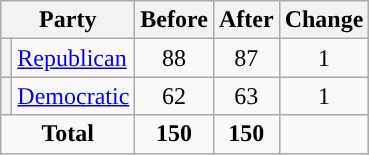<table class="wikitable" style="text-align:center;">
<tr>
<th colspan="2">Party</th>
<th>Before</th>
<th>After</th>
<th>Change</th>
</tr>
<tr>
<th style="background-color:"></th>
<td style="text-align:left;"><a href='#'>Republican</a></td>
<td>88</td>
<td>87</td>
<td> 1</td>
</tr>
<tr>
<th style="background-color:"></th>
<td style="text-align:left;"><a href='#'>Democratic</a></td>
<td>62</td>
<td>63</td>
<td> 1</td>
</tr>
<tr>
<td colspan="2"><strong>Total</strong></td>
<td><strong>150</strong></td>
<td><strong>150</strong></td>
<td></td>
</tr>
</table>
